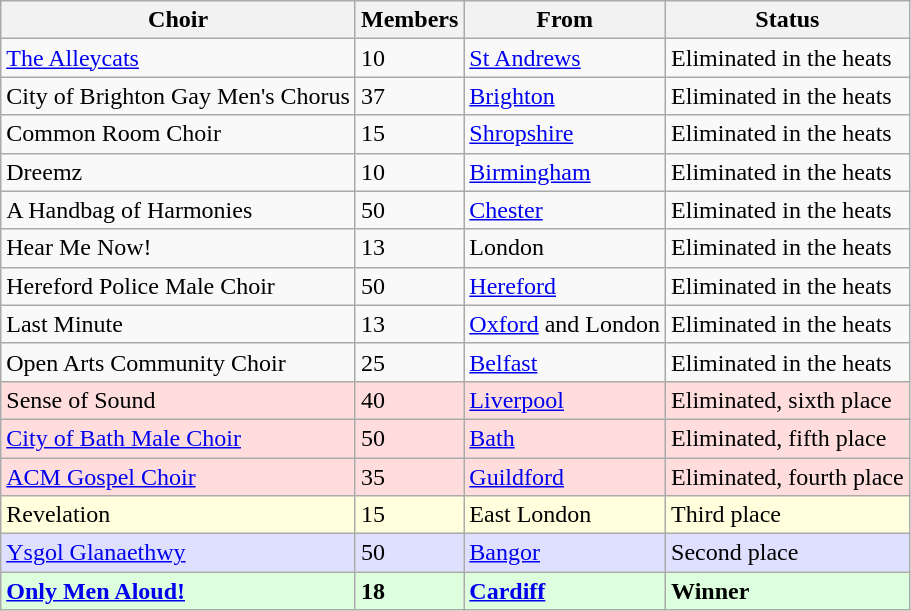<table class="wikitable">
<tr>
<th>Choir</th>
<th>Members</th>
<th>From</th>
<th>Status</th>
</tr>
<tr>
<td><a href='#'>The Alleycats</a></td>
<td>10</td>
<td><a href='#'>St Andrews</a></td>
<td>Eliminated in the heats</td>
</tr>
<tr>
<td>City of Brighton Gay Men's Chorus</td>
<td>37</td>
<td><a href='#'>Brighton</a></td>
<td>Eliminated in the heats</td>
</tr>
<tr>
<td>Common Room Choir</td>
<td>15</td>
<td><a href='#'>Shropshire</a></td>
<td>Eliminated in the heats</td>
</tr>
<tr>
<td>Dreemz</td>
<td>10</td>
<td><a href='#'>Birmingham</a></td>
<td>Eliminated in the heats</td>
</tr>
<tr>
<td>A Handbag of Harmonies</td>
<td>50</td>
<td><a href='#'>Chester</a></td>
<td>Eliminated in the heats</td>
</tr>
<tr>
<td>Hear Me Now!</td>
<td>13</td>
<td>London</td>
<td>Eliminated in the heats</td>
</tr>
<tr>
<td>Hereford Police Male Choir</td>
<td>50</td>
<td><a href='#'>Hereford</a></td>
<td>Eliminated in the heats</td>
</tr>
<tr>
<td>Last Minute</td>
<td>13</td>
<td><a href='#'>Oxford</a> and London</td>
<td>Eliminated in the heats</td>
</tr>
<tr>
<td>Open Arts Community Choir</td>
<td>25</td>
<td><a href='#'>Belfast</a></td>
<td>Eliminated in the heats</td>
</tr>
<tr style="background:#ffdddd;">
<td>Sense of Sound</td>
<td>40</td>
<td><a href='#'>Liverpool</a></td>
<td>Eliminated, sixth place</td>
</tr>
<tr style="background:#ffdddd;">
<td><a href='#'>City of Bath Male Choir</a></td>
<td>50</td>
<td><a href='#'>Bath</a></td>
<td>Eliminated, fifth place</td>
</tr>
<tr style="background:#ffdddd;">
<td><a href='#'>ACM Gospel Choir</a></td>
<td>35</td>
<td><a href='#'>Guildford</a></td>
<td>Eliminated, fourth place</td>
</tr>
<tr style="background:#ffffdd;" |>
<td>Revelation</td>
<td>15</td>
<td>East London</td>
<td>Third place</td>
</tr>
<tr style="background:#dfdfff;">
<td><a href='#'>Ysgol Glanaethwy</a></td>
<td>50</td>
<td><a href='#'>Bangor</a></td>
<td>Second place</td>
</tr>
<tr style="background:#ddffdd;">
<td><strong><a href='#'>Only Men Aloud!</a></strong></td>
<td><strong>18</strong></td>
<td><strong><a href='#'>Cardiff</a></strong></td>
<td><strong>Winner</strong></td>
</tr>
</table>
